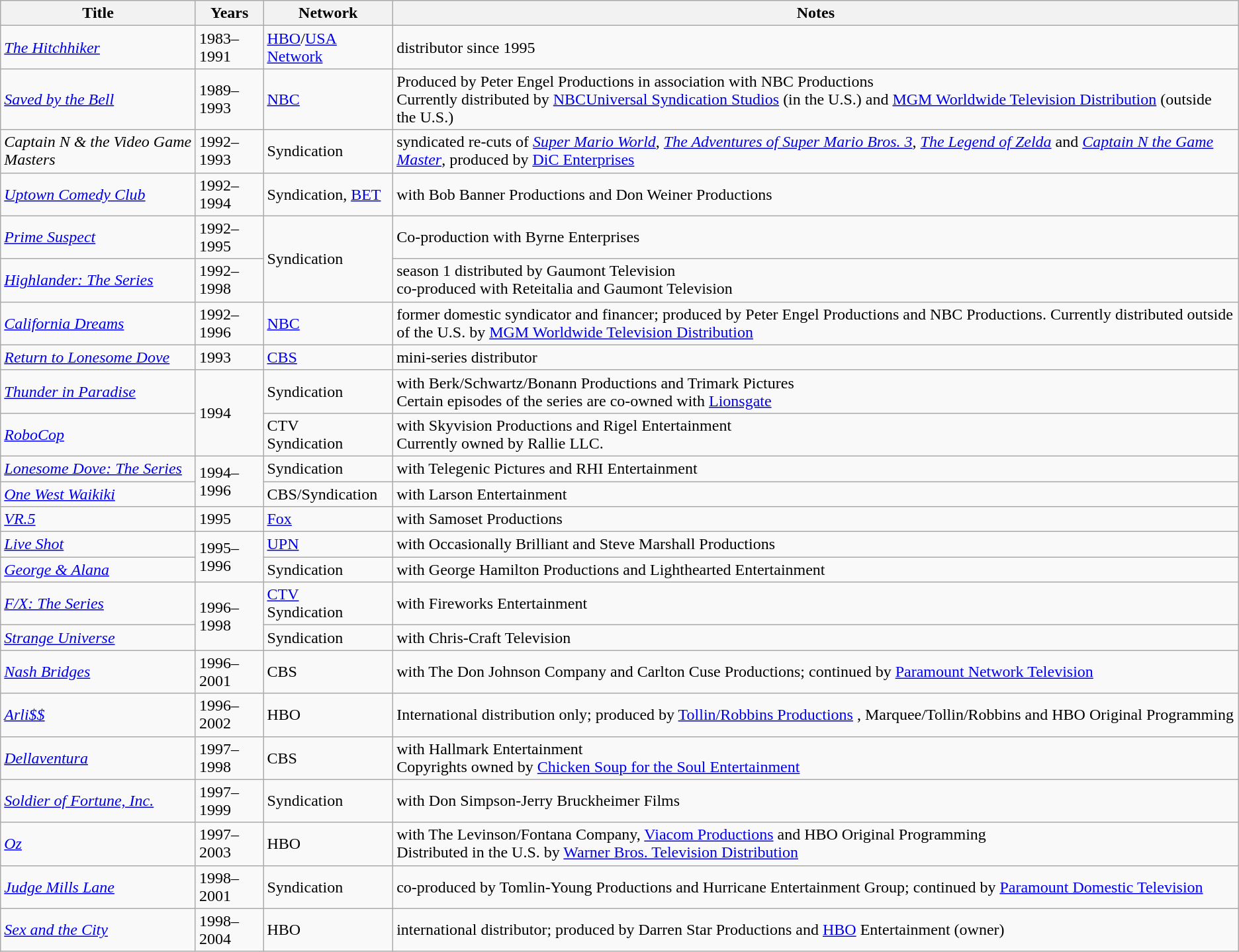<table class="wikitable sortable">
<tr>
<th>Title</th>
<th>Years</th>
<th>Network</th>
<th>Notes</th>
</tr>
<tr>
<td><em><a href='#'>The Hitchhiker</a></em></td>
<td>1983–1991</td>
<td><a href='#'>HBO</a>/<a href='#'>USA Network</a></td>
<td>distributor since 1995</td>
</tr>
<tr>
<td><em><a href='#'>Saved by the Bell</a></em></td>
<td>1989–1993</td>
<td><a href='#'>NBC</a></td>
<td>Produced by Peter Engel Productions in association with NBC Productions<br>Currently distributed by <a href='#'>NBCUniversal Syndication Studios</a> (in the U.S.) and <a href='#'>MGM Worldwide Television Distribution</a> (outside the U.S.)</td>
</tr>
<tr>
<td><em>Captain N & the Video Game Masters</em></td>
<td>1992–1993</td>
<td>Syndication</td>
<td>syndicated re-cuts of <a href='#'><em>Super Mario World</em></a>, <em><a href='#'>The Adventures of Super Mario Bros. 3</a></em>, <em><a href='#'>The Legend of Zelda</a></em> and <em><a href='#'>Captain N the Game Master</a></em>, produced by <a href='#'>DiC Enterprises</a></td>
</tr>
<tr>
<td><em><a href='#'>Uptown Comedy Club</a></em></td>
<td>1992–1994</td>
<td>Syndication, <a href='#'>BET</a></td>
<td>with Bob Banner Productions and Don Weiner Productions</td>
</tr>
<tr>
<td><em><a href='#'>Prime Suspect</a></em></td>
<td>1992–1995</td>
<td rowspan="2">Syndication</td>
<td>Co-production with Byrne Enterprises</td>
</tr>
<tr>
<td><em><a href='#'>Highlander: The Series</a></em></td>
<td>1992–1998</td>
<td>season 1 distributed by Gaumont Television<br>co-produced with Reteitalia and Gaumont Television</td>
</tr>
<tr>
<td><em><a href='#'>California Dreams</a></em></td>
<td>1992–1996</td>
<td><a href='#'>NBC</a></td>
<td>former domestic syndicator and financer; produced by Peter Engel Productions and NBC Productions. Currently distributed outside of the U.S. by <a href='#'>MGM Worldwide Television Distribution</a></td>
</tr>
<tr>
<td><em><a href='#'>Return to Lonesome Dove</a></em></td>
<td>1993</td>
<td><a href='#'>CBS</a></td>
<td>mini-series distributor</td>
</tr>
<tr>
<td><em><a href='#'>Thunder in Paradise</a></em></td>
<td rowspan="2">1994</td>
<td>Syndication</td>
<td>with Berk/Schwartz/Bonann Productions and Trimark Pictures<br>Certain episodes of the series are co-owned with <a href='#'>Lionsgate</a></td>
</tr>
<tr>
<td><em><a href='#'>RoboCop</a></em></td>
<td>CTV<br>Syndication</td>
<td>with Skyvision Productions and Rigel Entertainment<br>Currently owned by Rallie LLC.</td>
</tr>
<tr>
<td><em><a href='#'>Lonesome Dove: The Series</a></em></td>
<td rowspan="2">1994–1996</td>
<td>Syndication</td>
<td>with Telegenic Pictures and RHI Entertainment</td>
</tr>
<tr>
<td><em><a href='#'>One West Waikiki</a></em></td>
<td>CBS/Syndication</td>
<td>with Larson Entertainment</td>
</tr>
<tr>
<td><em><a href='#'>VR.5</a></em></td>
<td>1995</td>
<td><a href='#'>Fox</a></td>
<td>with Samoset Productions</td>
</tr>
<tr>
<td><em><a href='#'>Live Shot</a></em></td>
<td rowspan="2">1995–1996</td>
<td><a href='#'>UPN</a></td>
<td>with Occasionally Brilliant and Steve Marshall Productions</td>
</tr>
<tr>
<td><em><a href='#'>George & Alana</a></em></td>
<td>Syndication</td>
<td>with George Hamilton Productions and Lighthearted Entertainment</td>
</tr>
<tr>
<td><em><a href='#'>F/X: The Series</a></em></td>
<td rowspan="2">1996–1998</td>
<td><a href='#'>CTV</a><br>Syndication</td>
<td>with Fireworks Entertainment</td>
</tr>
<tr>
<td><em><a href='#'>Strange Universe</a></em></td>
<td>Syndication</td>
<td>with Chris-Craft Television</td>
</tr>
<tr>
<td><em><a href='#'>Nash Bridges</a></em></td>
<td>1996–2001</td>
<td>CBS</td>
<td>with The Don Johnson Company and Carlton Cuse Productions; continued by <a href='#'>Paramount Network Television</a></td>
</tr>
<tr>
<td><em><a href='#'>Arli$$</a></em> </td>
<td>1996–2002</td>
<td>HBO</td>
<td>International distribution only; produced by <a href='#'>Tollin/Robbins Productions</a> , Marquee/Tollin/Robbins  and HBO Original Programming</td>
</tr>
<tr>
<td><em><a href='#'>Dellaventura</a></em></td>
<td>1997–1998</td>
<td>CBS</td>
<td>with Hallmark Entertainment<br>Copyrights owned by <a href='#'>Chicken Soup for the Soul Entertainment</a></td>
</tr>
<tr>
<td><em><a href='#'>Soldier of Fortune, Inc.</a></em></td>
<td>1997–1999</td>
<td>Syndication</td>
<td>with Don Simpson-Jerry Bruckheimer Films</td>
</tr>
<tr>
<td><em><a href='#'>Oz</a></em></td>
<td>1997–2003</td>
<td>HBO</td>
<td>with The Levinson/Fontana Company, <a href='#'>Viacom Productions</a>  and HBO Original Programming<br>Distributed in the U.S. by <a href='#'>Warner Bros. Television Distribution</a></td>
</tr>
<tr>
<td><em><a href='#'>Judge Mills Lane</a></em></td>
<td>1998–2001</td>
<td>Syndication</td>
<td>co-produced by Tomlin-Young Productions and Hurricane Entertainment Group; continued by <a href='#'>Paramount Domestic Television</a></td>
</tr>
<tr>
<td><em><a href='#'>Sex and the City</a></em></td>
<td>1998–2004</td>
<td>HBO</td>
<td>international distributor; produced by Darren Star Productions and <a href='#'>HBO</a> Entertainment (owner)</td>
</tr>
</table>
